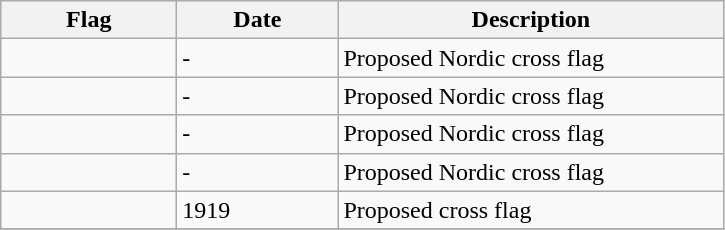<table class="wikitable">
<tr>
<th style="width:110px;">Flag</th>
<th style="width:100px;">Date</th>
<th style="width:250px;">Description</th>
</tr>
<tr>
<td></td>
<td>-</td>
<td> Proposed Nordic cross flag</td>
</tr>
<tr>
<td></td>
<td>-</td>
<td> Proposed Nordic cross flag</td>
</tr>
<tr>
<td></td>
<td>-</td>
<td> Proposed Nordic cross flag</td>
</tr>
<tr>
<td></td>
<td>-</td>
<td> Proposed Nordic cross flag</td>
</tr>
<tr>
<td></td>
<td>1919</td>
<td> Proposed cross flag</td>
</tr>
<tr>
</tr>
</table>
